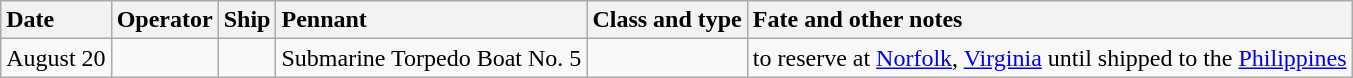<table class="wikitable nowraplinks">
<tr>
<th style="text-align: left;">Date</th>
<th style="text-align: left;">Operator</th>
<th style="text-align: left;">Ship</th>
<th style="text-align: left;">Pennant</th>
<th style="text-align: left;">Class and type</th>
<th style="text-align: left;">Fate and other notes</th>
</tr>
<tr ---->
<td>August 20</td>
<td></td>
<td><strong></strong></td>
<td>Submarine Torpedo Boat No. 5</td>
<td></td>
<td>to reserve at <a href='#'>Norfolk</a>, <a href='#'>Virginia</a> until shipped to the <a href='#'>Philippines</a></td>
</tr>
</table>
